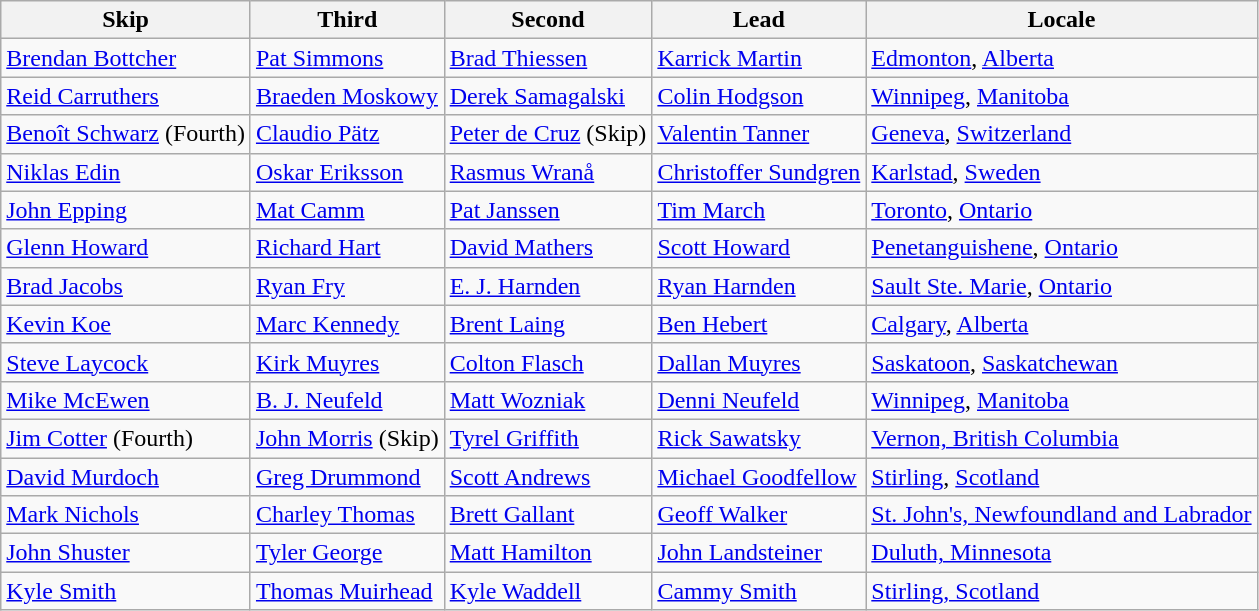<table class=wikitable>
<tr>
<th>Skip</th>
<th>Third</th>
<th>Second</th>
<th>Lead</th>
<th>Locale</th>
</tr>
<tr>
<td><a href='#'>Brendan Bottcher</a></td>
<td><a href='#'>Pat Simmons</a></td>
<td><a href='#'>Brad Thiessen</a></td>
<td><a href='#'>Karrick Martin</a></td>
<td> <a href='#'>Edmonton</a>, <a href='#'>Alberta</a></td>
</tr>
<tr>
<td><a href='#'>Reid Carruthers</a></td>
<td><a href='#'>Braeden Moskowy</a></td>
<td><a href='#'>Derek Samagalski</a></td>
<td><a href='#'>Colin Hodgson</a></td>
<td> <a href='#'>Winnipeg</a>, <a href='#'>Manitoba</a></td>
</tr>
<tr>
<td><a href='#'>Benoît Schwarz</a> (Fourth)</td>
<td><a href='#'>Claudio Pätz</a></td>
<td><a href='#'>Peter de Cruz</a> (Skip)</td>
<td><a href='#'>Valentin Tanner</a></td>
<td> <a href='#'>Geneva</a>, <a href='#'>Switzerland</a></td>
</tr>
<tr>
<td><a href='#'>Niklas Edin</a></td>
<td><a href='#'>Oskar Eriksson</a></td>
<td><a href='#'>Rasmus Wranå</a></td>
<td><a href='#'>Christoffer Sundgren</a></td>
<td> <a href='#'>Karlstad</a>, <a href='#'>Sweden</a></td>
</tr>
<tr>
<td><a href='#'>John Epping</a></td>
<td><a href='#'>Mat Camm</a></td>
<td><a href='#'>Pat Janssen</a></td>
<td><a href='#'>Tim March</a></td>
<td> <a href='#'>Toronto</a>, <a href='#'>Ontario</a></td>
</tr>
<tr>
<td><a href='#'>Glenn Howard</a></td>
<td><a href='#'>Richard Hart</a></td>
<td><a href='#'>David Mathers</a></td>
<td><a href='#'>Scott Howard</a></td>
<td> <a href='#'>Penetanguishene</a>, <a href='#'>Ontario</a></td>
</tr>
<tr>
<td><a href='#'>Brad Jacobs</a></td>
<td><a href='#'>Ryan Fry</a></td>
<td><a href='#'>E. J. Harnden</a></td>
<td><a href='#'>Ryan Harnden</a></td>
<td> <a href='#'>Sault Ste. Marie</a>, <a href='#'>Ontario</a></td>
</tr>
<tr>
<td><a href='#'>Kevin Koe</a></td>
<td><a href='#'>Marc Kennedy</a></td>
<td><a href='#'>Brent Laing</a></td>
<td><a href='#'>Ben Hebert</a></td>
<td> <a href='#'>Calgary</a>, <a href='#'>Alberta</a></td>
</tr>
<tr>
<td><a href='#'>Steve Laycock</a></td>
<td><a href='#'>Kirk Muyres</a></td>
<td><a href='#'>Colton Flasch</a></td>
<td><a href='#'>Dallan Muyres</a></td>
<td> <a href='#'>Saskatoon</a>, <a href='#'>Saskatchewan</a></td>
</tr>
<tr>
<td><a href='#'>Mike McEwen</a></td>
<td><a href='#'>B. J. Neufeld</a></td>
<td><a href='#'>Matt Wozniak</a></td>
<td><a href='#'>Denni Neufeld</a></td>
<td> <a href='#'>Winnipeg</a>, <a href='#'>Manitoba</a></td>
</tr>
<tr>
<td><a href='#'>Jim Cotter</a> (Fourth)</td>
<td><a href='#'>John Morris</a> (Skip)</td>
<td><a href='#'>Tyrel Griffith</a></td>
<td><a href='#'>Rick Sawatsky</a></td>
<td> <a href='#'>Vernon, British Columbia</a></td>
</tr>
<tr>
<td><a href='#'>David Murdoch</a></td>
<td><a href='#'>Greg Drummond</a></td>
<td><a href='#'>Scott Andrews</a></td>
<td><a href='#'>Michael Goodfellow</a></td>
<td> <a href='#'>Stirling</a>, <a href='#'>Scotland</a></td>
</tr>
<tr>
<td><a href='#'>Mark Nichols</a></td>
<td><a href='#'>Charley Thomas</a></td>
<td><a href='#'>Brett Gallant</a></td>
<td><a href='#'>Geoff Walker</a></td>
<td> <a href='#'>St. John's, Newfoundland and Labrador</a></td>
</tr>
<tr>
<td><a href='#'>John Shuster</a></td>
<td><a href='#'>Tyler George</a></td>
<td><a href='#'>Matt Hamilton</a></td>
<td><a href='#'>John Landsteiner</a></td>
<td> <a href='#'>Duluth, Minnesota</a></td>
</tr>
<tr>
<td><a href='#'>Kyle Smith</a></td>
<td><a href='#'>Thomas Muirhead</a></td>
<td><a href='#'>Kyle Waddell</a></td>
<td><a href='#'>Cammy Smith</a></td>
<td> <a href='#'>Stirling, Scotland</a></td>
</tr>
</table>
